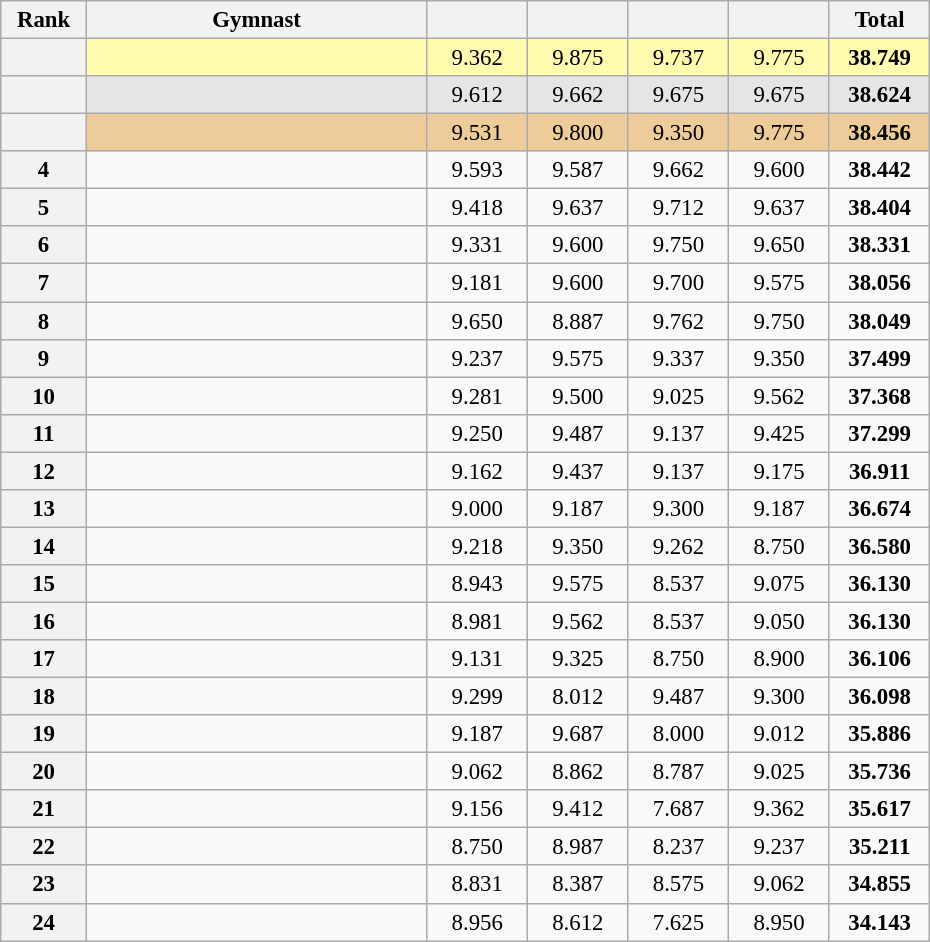<table class="wikitable sortable" style="text-align:center; font-size:95%">
<tr>
<th scope="col" style="width:50px;">Rank</th>
<th scope="col" style="width:220px;">Gymnast</th>
<th scope="col" style="width:60px;"></th>
<th scope="col" style="width:60px;"></th>
<th scope="col" style="width:60px;"></th>
<th scope="col" style="width:60px;"></th>
<th scope="col" style="width:60px;">Total</th>
</tr>
<tr style="background:#fffcaf;">
<th scope=row style="text-align:center"></th>
<td align=left></td>
<td>9.362</td>
<td>9.875</td>
<td>9.737</td>
<td>9.775</td>
<td><strong>38.749</strong></td>
</tr>
<tr style="background:#e5e5e5;">
<th scope=row style="text-align:center"></th>
<td align=left></td>
<td>9.612</td>
<td>9.662</td>
<td>9.675</td>
<td>9.675</td>
<td><strong>38.624</strong></td>
</tr>
<tr style="background:#ec9;">
<th scope=row style="text-align:center"></th>
<td align=left></td>
<td>9.531</td>
<td>9.800</td>
<td>9.350</td>
<td>9.775</td>
<td><strong>38.456</strong></td>
</tr>
<tr>
<th scope=row style="text-align:center">4</th>
<td align=left></td>
<td>9.593</td>
<td>9.587</td>
<td>9.662</td>
<td>9.600</td>
<td><strong>38.442</strong></td>
</tr>
<tr>
<th scope=row style="text-align:center">5</th>
<td align=left></td>
<td>9.418</td>
<td>9.637</td>
<td>9.712</td>
<td>9.637</td>
<td><strong>38.404</strong></td>
</tr>
<tr>
<th scope=row style="text-align:center">6</th>
<td align=left></td>
<td>9.331</td>
<td>9.600</td>
<td>9.750</td>
<td>9.650</td>
<td><strong>38.331</strong></td>
</tr>
<tr>
<th scope=row style="text-align:center">7</th>
<td align=left></td>
<td>9.181</td>
<td>9.600</td>
<td>9.700</td>
<td>9.575</td>
<td><strong>38.056</strong></td>
</tr>
<tr>
<th scope=row style="text-align:center">8</th>
<td align=left></td>
<td>9.650</td>
<td>8.887</td>
<td>9.762</td>
<td>9.750</td>
<td><strong>38.049</strong></td>
</tr>
<tr>
<th scope=row style="text-align:center">9</th>
<td align=left></td>
<td>9.237</td>
<td>9.575</td>
<td>9.337</td>
<td>9.350</td>
<td><strong>37.499</strong></td>
</tr>
<tr>
<th scope=row style="text-align:center">10</th>
<td align=left></td>
<td>9.281</td>
<td>9.500</td>
<td>9.025</td>
<td>9.562</td>
<td><strong>37.368</strong></td>
</tr>
<tr>
<th scope=row style="text-align:center">11</th>
<td align=left></td>
<td>9.250</td>
<td>9.487</td>
<td>9.137</td>
<td>9.425</td>
<td><strong>37.299</strong></td>
</tr>
<tr>
<th scope=row style="text-align:center">12</th>
<td align=left></td>
<td>9.162</td>
<td>9.437</td>
<td>9.137</td>
<td>9.175</td>
<td><strong>36.911</strong></td>
</tr>
<tr>
<th scope=row style="text-align:center">13</th>
<td align=left></td>
<td>9.000</td>
<td>9.187</td>
<td>9.300</td>
<td>9.187</td>
<td><strong>36.674</strong></td>
</tr>
<tr>
<th scope=row style="text-align:center">14</th>
<td align=left></td>
<td>9.218</td>
<td>9.350</td>
<td>9.262</td>
<td>8.750</td>
<td><strong>36.580</strong></td>
</tr>
<tr>
<th scope=row style="text-align:center">15</th>
<td align=left></td>
<td>8.943</td>
<td>9.575</td>
<td>8.537</td>
<td>9.075</td>
<td><strong>36.130</strong></td>
</tr>
<tr>
<th scope=row style="text-align:center">16</th>
<td align=left></td>
<td>8.981</td>
<td>9.562</td>
<td>8.537</td>
<td>9.050</td>
<td><strong>36.130</strong></td>
</tr>
<tr>
<th scope=row style="text-align:center">17</th>
<td align=left></td>
<td>9.131</td>
<td>9.325</td>
<td>8.750</td>
<td>8.900</td>
<td><strong>36.106</strong></td>
</tr>
<tr>
<th scope=row style="text-align:center">18</th>
<td align=left></td>
<td>9.299</td>
<td>8.012</td>
<td>9.487</td>
<td>9.300</td>
<td><strong>36.098</strong></td>
</tr>
<tr>
<th scope=row style="text-align:center">19</th>
<td align=left></td>
<td>9.187</td>
<td>9.687</td>
<td>8.000</td>
<td>9.012</td>
<td><strong>35.886</strong></td>
</tr>
<tr>
<th scope=row style="text-align:center">20</th>
<td align=left></td>
<td>9.062</td>
<td>8.862</td>
<td>8.787</td>
<td>9.025</td>
<td><strong>35.736</strong></td>
</tr>
<tr>
<th scope=row style="text-align:center">21</th>
<td align=left></td>
<td>9.156</td>
<td>9.412</td>
<td>7.687</td>
<td>9.362</td>
<td><strong>35.617</strong></td>
</tr>
<tr>
<th scope=row style="text-align:center">22</th>
<td align=left></td>
<td>8.750</td>
<td>8.987</td>
<td>8.237</td>
<td>9.237</td>
<td><strong>35.211</strong></td>
</tr>
<tr>
<th scope=row style="text-align:center">23</th>
<td align=left></td>
<td>8.831</td>
<td>8.387</td>
<td>8.575</td>
<td>9.062</td>
<td><strong>34.855</strong></td>
</tr>
<tr>
<th scope=row style="text-align:center">24</th>
<td align=left></td>
<td>8.956</td>
<td>8.612</td>
<td>7.625</td>
<td>8.950</td>
<td><strong>34.143</strong></td>
</tr>
</table>
